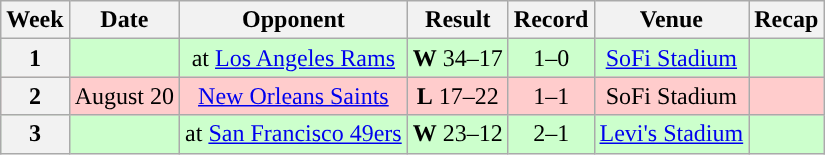<table class="wikitable" style="text-align:center">
<tr>
<th>Week</th>
<th>Date</th>
<th>Opponent</th>
<th>Result</th>
<th>Record</th>
<th>Venue</th>
<th>Recap</th>
</tr>
<tr style="background:#cfc">
<th>1</th>
<td></td>
<td>at <a href='#'>Los Angeles Rams</a></td>
<td><strong>W</strong> 34–17</td>
<td>1–0</td>
<td><a href='#'>SoFi Stadium</a></td>
<td></td>
</tr>
<tr style="background:#fcc">
<th>2</th>
<td>August 20</td>
<td><a href='#'>New Orleans Saints</a></td>
<td><strong>L</strong> 17–22</td>
<td>1–1</td>
<td>SoFi Stadium</td>
<td></td>
</tr>
<tr style="background:#cfc">
<th>3</th>
<td></td>
<td>at <a href='#'>San Francisco 49ers</a></td>
<td><strong>W</strong> 23–12</td>
<td>2–1</td>
<td><a href='#'>Levi's Stadium</a></td>
<td></td>
</tr>
</table>
